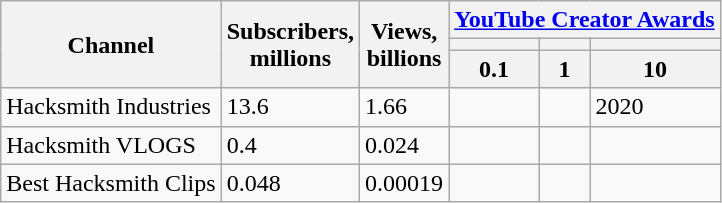<table class="wikitable">
<tr>
<th rowspan="3">Channel</th>
<th rowspan="3">Subscribers,<br>millions</th>
<th rowspan="3">Views,<br>billions</th>
<th colspan="3"><a href='#'>YouTube Creator Awards</a></th>
</tr>
<tr>
<th></th>
<th></th>
<th></th>
</tr>
<tr>
<th>0.1</th>
<th>1</th>
<th>10</th>
</tr>
<tr>
<td>Hacksmith Industries</td>
<td>13.6</td>
<td>1.66</td>
<td></td>
<td></td>
<td>2020</td>
</tr>
<tr>
<td>Hacksmith VLOGS</td>
<td>0.4</td>
<td>0.024</td>
<td></td>
<td></td>
<td></td>
</tr>
<tr>
<td>Best Hacksmith Clips</td>
<td>0.048</td>
<td>0.00019</td>
<td></td>
<td></td>
<td></td>
</tr>
</table>
